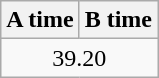<table class="wikitable" border="1" align="upright">
<tr>
<th>A time</th>
<th>B time</th>
</tr>
<tr>
<td align=center colspan=2>39.20</td>
</tr>
</table>
